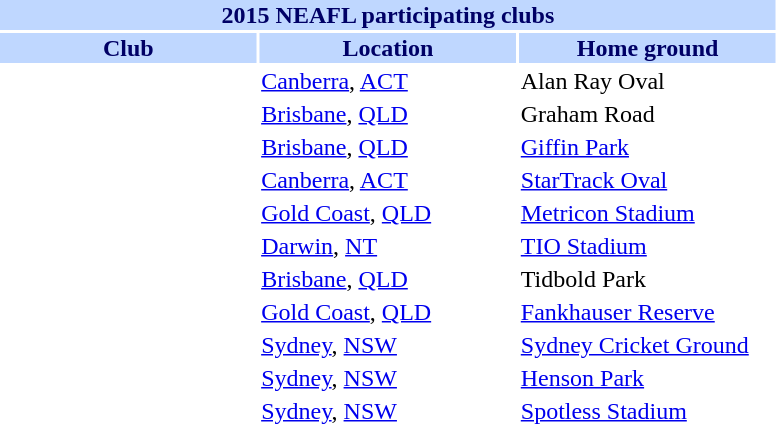<table class=  style="width:90%; clear:both; margin:1.5em auto; text-align:center;">
<tr>
<th colspan=11 style="background:#bfd7ff; color:#000066;">2015 NEAFL participating clubs</th>
</tr>
<tr style="text-align:center; background:#bfd7ff; color:#000066;">
<th width=30%>Club</th>
<th width=30%>Location</th>
<th width=30%>Home ground</th>
</tr>
<tr>
<td></td>
<td><a href='#'>Canberra</a>, <a href='#'>ACT</a></td>
<td>Alan Ray Oval</td>
</tr>
<tr>
<td></td>
<td><a href='#'>Brisbane</a>, <a href='#'>QLD</a></td>
<td>Graham Road</td>
</tr>
<tr>
<td></td>
<td><a href='#'>Brisbane</a>, <a href='#'>QLD</a></td>
<td><a href='#'>Giffin Park</a></td>
</tr>
<tr>
<td></td>
<td><a href='#'>Canberra</a>, <a href='#'>ACT</a></td>
<td><a href='#'>StarTrack Oval</a></td>
</tr>
<tr>
<td></td>
<td><a href='#'>Gold Coast</a>, <a href='#'>QLD</a></td>
<td><a href='#'>Metricon Stadium</a></td>
</tr>
<tr>
<td></td>
<td><a href='#'>Darwin</a>, <a href='#'>NT</a></td>
<td><a href='#'>TIO Stadium</a></td>
</tr>
<tr>
<td></td>
<td><a href='#'>Brisbane</a>, <a href='#'>QLD</a></td>
<td>Tidbold Park</td>
</tr>
<tr>
<td></td>
<td><a href='#'>Gold Coast</a>, <a href='#'>QLD</a></td>
<td><a href='#'>Fankhauser Reserve</a></td>
</tr>
<tr>
<td></td>
<td><a href='#'>Sydney</a>, <a href='#'>NSW</a></td>
<td><a href='#'>Sydney Cricket Ground</a></td>
</tr>
<tr>
<td></td>
<td><a href='#'>Sydney</a>, <a href='#'>NSW</a></td>
<td><a href='#'>Henson Park</a></td>
</tr>
<tr>
<td></td>
<td><a href='#'>Sydney</a>, <a href='#'>NSW</a></td>
<td><a href='#'>Spotless Stadium</a></td>
</tr>
</table>
